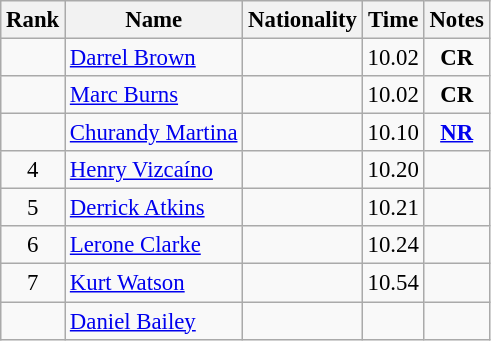<table class="wikitable sortable" style="text-align:center;font-size:95%">
<tr>
<th>Rank</th>
<th>Name</th>
<th>Nationality</th>
<th>Time</th>
<th>Notes</th>
</tr>
<tr>
<td></td>
<td align=left><a href='#'>Darrel Brown</a></td>
<td align=left></td>
<td>10.02</td>
<td><strong>CR</strong></td>
</tr>
<tr>
<td></td>
<td align=left><a href='#'>Marc Burns</a></td>
<td align=left></td>
<td>10.02</td>
<td><strong>CR</strong></td>
</tr>
<tr>
<td></td>
<td align=left><a href='#'>Churandy Martina</a></td>
<td align=left></td>
<td>10.10</td>
<td><strong><a href='#'>NR</a></strong></td>
</tr>
<tr>
<td>4</td>
<td align=left><a href='#'>Henry Vizcaíno</a></td>
<td align=left></td>
<td>10.20</td>
<td></td>
</tr>
<tr>
<td>5</td>
<td align=left><a href='#'>Derrick Atkins</a></td>
<td align=left></td>
<td>10.21</td>
<td></td>
</tr>
<tr>
<td>6</td>
<td align=left><a href='#'>Lerone Clarke</a></td>
<td align=left></td>
<td>10.24</td>
<td></td>
</tr>
<tr>
<td>7</td>
<td align=left><a href='#'>Kurt Watson</a></td>
<td align=left></td>
<td>10.54</td>
<td></td>
</tr>
<tr>
<td></td>
<td align=left><a href='#'>Daniel Bailey</a></td>
<td align=left></td>
<td></td>
<td></td>
</tr>
</table>
